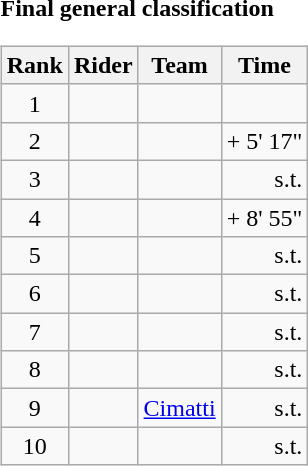<table>
<tr>
<td><strong>Final general classification</strong><br><table class="wikitable">
<tr>
<th scope="col">Rank</th>
<th scope="col">Rider</th>
<th scope="col">Team</th>
<th scope="col">Time</th>
</tr>
<tr>
<td style="text-align:center;">1</td>
<td></td>
<td></td>
<td style="text-align:right;"></td>
</tr>
<tr>
<td style="text-align:center;">2</td>
<td></td>
<td></td>
<td style="text-align:right;">+ 5' 17"</td>
</tr>
<tr>
<td style="text-align:center;">3</td>
<td></td>
<td></td>
<td style="text-align:right;">s.t.</td>
</tr>
<tr>
<td style="text-align:center;">4</td>
<td></td>
<td></td>
<td style="text-align:right;">+ 8' 55"</td>
</tr>
<tr>
<td style="text-align:center;">5</td>
<td></td>
<td></td>
<td style="text-align:right;">s.t.</td>
</tr>
<tr>
<td style="text-align:center;">6</td>
<td></td>
<td></td>
<td style="text-align:right;">s.t.</td>
</tr>
<tr>
<td style="text-align:center;">7</td>
<td></td>
<td></td>
<td style="text-align:right;">s.t.</td>
</tr>
<tr>
<td style="text-align:center;">8</td>
<td></td>
<td></td>
<td style="text-align:right;">s.t.</td>
</tr>
<tr>
<td style="text-align:center;">9</td>
<td></td>
<td><a href='#'>Cimatti</a></td>
<td style="text-align:right;">s.t.</td>
</tr>
<tr>
<td style="text-align:center;">10</td>
<td></td>
<td></td>
<td style="text-align:right;">s.t.</td>
</tr>
</table>
</td>
</tr>
</table>
